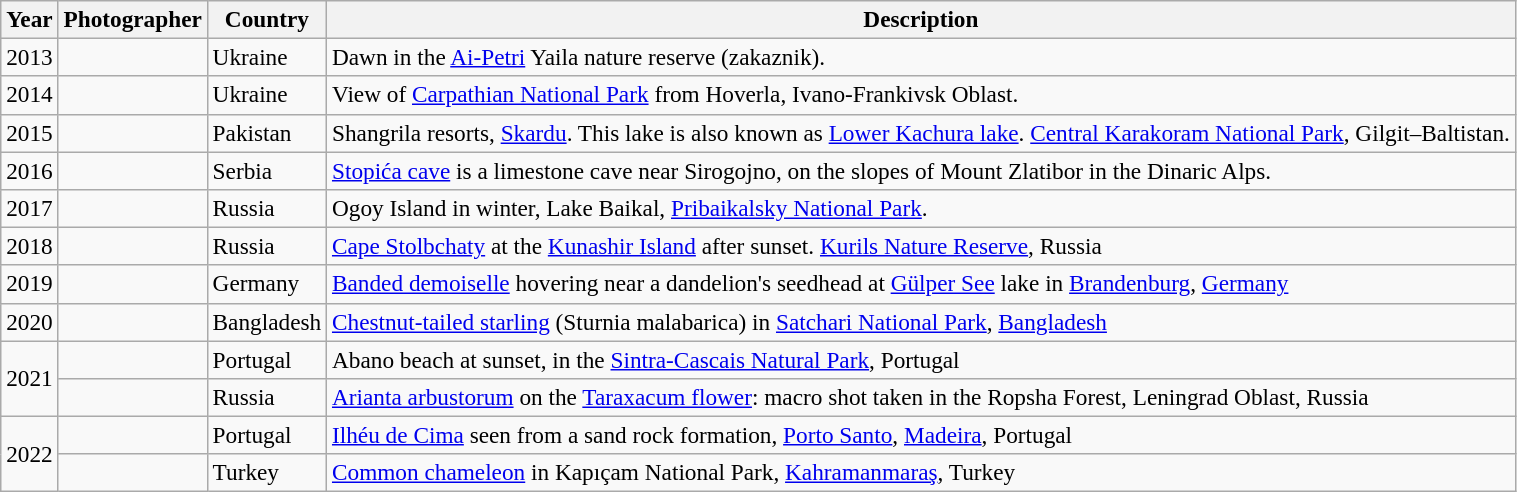<table class="wikitable" style="font-size:97%;">
<tr>
<th>Year</th>
<th>Photographer</th>
<th>Country</th>
<th>Description</th>
</tr>
<tr>
<td>2013</td>
<td></td>
<td> Ukraine</td>
<td>Dawn in the <a href='#'>Ai-Petri</a> Yaila nature reserve (zakaznik).</td>
</tr>
<tr>
<td>2014</td>
<td></td>
<td> Ukraine</td>
<td>View of <a href='#'>Carpathian National Park</a> from Hoverla, Ivano-Frankivsk Oblast.</td>
</tr>
<tr>
<td>2015</td>
<td></td>
<td> Pakistan</td>
<td>Shangrila resorts, <a href='#'>Skardu</a>. This lake is also known as <a href='#'>Lower Kachura lake</a>. <a href='#'>Central Karakoram National Park</a>, Gilgit–Baltistan.</td>
</tr>
<tr>
<td>2016</td>
<td></td>
<td> Serbia</td>
<td><a href='#'>Stopića cave</a> is a limestone cave near Sirogojno, on the slopes of Mount Zlatibor in the Dinaric Alps.</td>
</tr>
<tr>
<td>2017</td>
<td></td>
<td> Russia</td>
<td>Ogoy Island in winter, Lake Baikal, <a href='#'>Pribaikalsky National Park</a>.</td>
</tr>
<tr>
<td>2018</td>
<td></td>
<td> Russia</td>
<td><a href='#'>Cape Stolbchaty</a> at the <a href='#'>Kunashir Island</a> after sunset. <a href='#'>Kurils Nature Reserve</a>, Russia</td>
</tr>
<tr>
<td>2019</td>
<td></td>
<td> Germany</td>
<td><a href='#'>Banded demoiselle</a> hovering near a dandelion's seedhead at <a href='#'>Gülper See</a> lake in <a href='#'>Brandenburg</a>, <a href='#'>Germany</a></td>
</tr>
<tr>
<td>2020</td>
<td></td>
<td> Bangladesh</td>
<td><a href='#'>Chestnut-tailed starling</a> (Sturnia malabarica) in <a href='#'>Satchari National Park</a>, <a href='#'>Bangladesh</a></td>
</tr>
<tr>
<td rowspan="2">2021</td>
<td></td>
<td> Portugal</td>
<td>Abano beach at sunset, in the <a href='#'>Sintra-Cascais Natural Park</a>, Portugal</td>
</tr>
<tr>
<td></td>
<td> Russia</td>
<td><a href='#'>Arianta arbustorum</a> on the <a href='#'>Taraxacum flower</a>: macro shot taken in the Ropsha Forest, Leningrad Oblast, Russia</td>
</tr>
<tr>
<td rowspan="2">2022</td>
<td></td>
<td> Portugal</td>
<td><a href='#'>Ilhéu de Cima</a> seen from a sand rock formation, <a href='#'>Porto Santo</a>, <a href='#'>Madeira</a>, Portugal</td>
</tr>
<tr>
<td></td>
<td> Turkey</td>
<td><a href='#'>Common chameleon</a> in Kapıçam National Park, <a href='#'>Kahramanmaraş</a>, Turkey</td>
</tr>
</table>
